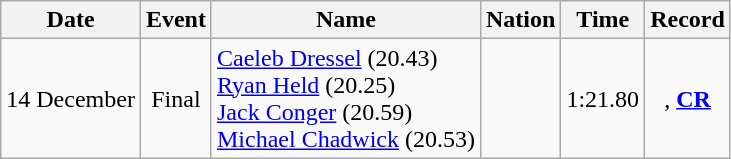<table class=wikitable style=text-align:center>
<tr>
<th>Date</th>
<th>Event</th>
<th>Name</th>
<th>Nation</th>
<th>Time</th>
<th>Record</th>
</tr>
<tr>
<td>14 December</td>
<td>Final</td>
<td align=left><a href='#'>Caeleb Dressel</a> (20.43)<br><a href='#'>Ryan Held</a> (20.25)<br><a href='#'>Jack Conger</a> (20.59)<br><a href='#'>Michael Chadwick</a> (20.53)</td>
<td align=left></td>
<td>1:21.80</td>
<td>, <strong><a href='#'>CR</a></strong></td>
</tr>
</table>
